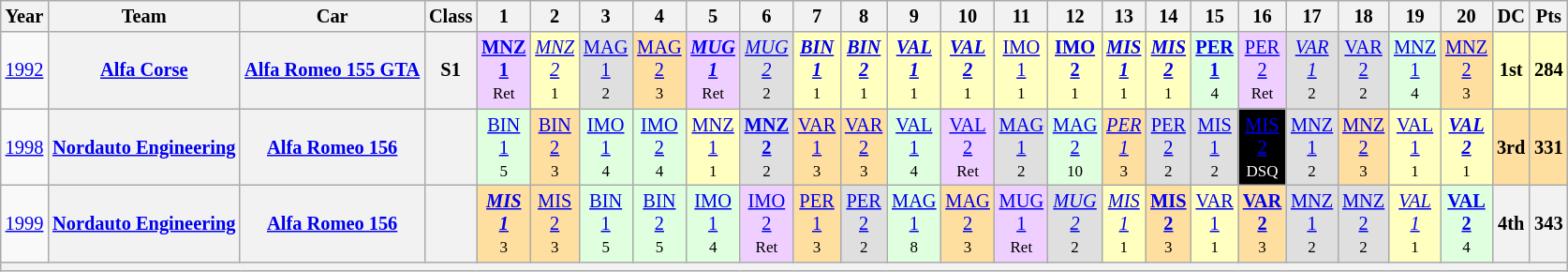<table class="wikitable" style="text-align:center; font-size:85%">
<tr>
<th>Year</th>
<th>Team</th>
<th>Car</th>
<th>Class</th>
<th>1</th>
<th>2</th>
<th>3</th>
<th>4</th>
<th>5</th>
<th>6</th>
<th>7</th>
<th>8</th>
<th>9</th>
<th>10</th>
<th>11</th>
<th>12</th>
<th>13</th>
<th>14</th>
<th>15</th>
<th>16</th>
<th>17</th>
<th>18</th>
<th>19</th>
<th>20</th>
<th>DC</th>
<th>Pts</th>
</tr>
<tr>
<td><a href='#'>1992</a></td>
<th nowrap><a href='#'>Alfa Corse</a></th>
<th nowrap><a href='#'>Alfa Romeo 155 GTA</a></th>
<th>S1</th>
<td style="background:#EFCFFF;"><strong><a href='#'>MNZ<br>1</a></strong><br><small>Ret</small></td>
<td style="background:#FFFFBF;"><em><a href='#'>MNZ<br>2</a></em><br><small>1</small></td>
<td style="background:#DFDFDF;"><a href='#'>MAG<br>1</a><br><small>2</small></td>
<td style="background:#FFDF9F;"><a href='#'>MAG<br>2</a><br><small>3</small></td>
<td style="background:#EFCFFF;"><strong><em><a href='#'>MUG<br>1</a></em></strong><br><small>Ret</small></td>
<td style="background:#DFDFDF;"><em><a href='#'>MUG<br>2</a></em><br><small>2</small></td>
<td style="background:#FFFFBF;"><strong><em><a href='#'>BIN<br>1</a></em></strong><br><small>1</small></td>
<td style="background:#FFFFBF;"><strong><em><a href='#'>BIN<br>2</a></em></strong><br><small>1</small></td>
<td style="background:#FFFFBF;"><strong><em><a href='#'>VAL<br>1</a></em></strong><br><small>1</small></td>
<td style="background:#FFFFBF;"><strong><em><a href='#'>VAL<br>2</a></em></strong><br><small>1</small></td>
<td style="background:#FFFFBF;"><a href='#'>IMO<br>1</a><br><small>1</small></td>
<td style="background:#FFFFBF;"><strong><a href='#'>IMO<br>2</a></strong><br><small>1</small></td>
<td style="background:#FFFFBF;"><strong><em><a href='#'>MIS<br>1</a></em></strong><br><small>1</small></td>
<td style="background:#FFFFBF;"><strong><em><a href='#'>MIS<br>2</a></em></strong><br><small>1</small></td>
<td style="background:#DFFFDF;"><strong><a href='#'>PER<br>1</a></strong><br><small>4</small></td>
<td style="background:#EFCFFF;"><a href='#'>PER<br>2</a><br><small>Ret</small></td>
<td style="background:#DFDFDF;"><em><a href='#'>VAR<br>1</a></em><br><small>2</small></td>
<td style="background:#DFDFDF;"><a href='#'>VAR<br>2</a><br><small>2</small></td>
<td style="background:#DFFFDF;"><a href='#'>MNZ<br>1</a><br><small>4</small></td>
<td style="background:#FFDF9F;"><a href='#'>MNZ<br>2</a><br><small>3</small></td>
<th style="background:#FFFFBF;">1st</th>
<th style="background:#FFFFBF;">284</th>
</tr>
<tr>
<td><a href='#'>1998</a></td>
<th nowrap><a href='#'>Nordauto Engineering</a></th>
<th nowrap><a href='#'>Alfa Romeo 156</a></th>
<th></th>
<td style="background:#DFFFDF;"><a href='#'>BIN<br>1</a><br><small>5</small></td>
<td style="background:#FFDF9F;"><a href='#'>BIN<br>2</a><br><small>3</small></td>
<td style="background:#DFFFDF;"><a href='#'>IMO<br>1</a><br><small>4</small></td>
<td style="background:#DFFFDF;"><a href='#'>IMO<br>2</a><br><small>4</small></td>
<td style="background:#FFFFBF;"><a href='#'>MNZ<br>1</a><br><small>1</small></td>
<td style="background:#DFDFDF;"><strong><a href='#'>MNZ<br>2</a></strong><br><small>2</small></td>
<td style="background:#FFDF9F;"><a href='#'>VAR<br>1</a><br><small>3</small></td>
<td style="background:#FFDF9F;"><a href='#'>VAR<br>2</a><br><small>3</small></td>
<td style="background:#DFFFDF;"><a href='#'>VAL<br>1</a><br><small>4</small></td>
<td style="background:#EFCFFF;"><a href='#'>VAL<br>2</a><br><small>Ret</small></td>
<td style="background:#DFDFDF;"><a href='#'>MAG<br>1</a><br><small>2</small></td>
<td style="background:#DFFFDF;"><a href='#'>MAG<br>2</a><br><small>10</small></td>
<td style="background:#FFDF9F;"><em><a href='#'>PER<br>1</a></em><br><small>3</small></td>
<td style="background:#DFDFDF;"><a href='#'>PER<br>2</a><br><small>2</small></td>
<td style="background:#DFDFDF;"><a href='#'>MIS<br>1</a><br><small>2</small></td>
<td style="background:black; color:white"><a href='#'><span>MIS<br>2</span></a><br><small>DSQ</small></td>
<td style="background:#DFDFDF;"><a href='#'>MNZ<br>1</a><br><small>2</small></td>
<td style="background:#FFDF9F;"><a href='#'>MNZ<br>2</a><br><small>3</small></td>
<td style="background:#FFFFBF;"><a href='#'>VAL<br>1</a><br><small>1</small></td>
<td style="background:#FFFFBF;"><strong><em><a href='#'>VAL<br>2</a></em></strong><br><small>1</small></td>
<th style="background:#FFDF9F;">3rd</th>
<th style="background:#FFDF9F;">331</th>
</tr>
<tr>
<td><a href='#'>1999</a></td>
<th nowrap><a href='#'>Nordauto Engineering</a></th>
<th nowrap><a href='#'>Alfa Romeo 156</a></th>
<th></th>
<td style="background:#FFDF9F;"><strong><em><a href='#'>MIS<br>1</a></em></strong><br><small>3</small></td>
<td style="background:#FFDF9F;"><a href='#'>MIS<br>2</a><br><small>3</small></td>
<td style="background:#DFFFDF;"><a href='#'>BIN<br>1</a><br><small>5</small></td>
<td style="background:#DFFFDF;"><a href='#'>BIN<br>2</a><br><small>5</small></td>
<td style="background:#DFFFDF;"><a href='#'>IMO<br>1</a><br><small>4</small></td>
<td style="background:#EFCFFF;"><a href='#'>IMO<br>2</a><br><small>Ret</small></td>
<td style="background:#FFDF9F;"><a href='#'>PER<br>1</a><br><small>3</small></td>
<td style="background:#DFDFDF;"><a href='#'>PER<br>2</a><br><small>2</small></td>
<td style="background:#DFFFDF;"><a href='#'>MAG<br>1</a><br><small>8</small></td>
<td style="background:#FFDF9F;"><a href='#'>MAG<br>2</a><br><small>3</small></td>
<td style="background:#EFCFFF;"><a href='#'>MUG<br>1</a><br><small>Ret</small></td>
<td style="background:#DFDFDF;"><em><a href='#'>MUG<br>2</a></em><br><small>2</small></td>
<td style="background:#FFFFBF;"><em><a href='#'>MIS<br>1</a></em><br><small>1</small></td>
<td style="background:#FFDF9F;"><strong><a href='#'>MIS<br>2</a></strong><br><small>3</small></td>
<td style="background:#FFFFBF;"><a href='#'>VAR<br>1</a><br><small>1</small></td>
<td style="background:#FFDF9F;"><strong><a href='#'>VAR<br>2</a></strong><br><small>3</small></td>
<td style="background:#DFDFDF;"><a href='#'>MNZ<br>1</a><br><small>2</small></td>
<td style="background:#DFDFDF;"><a href='#'>MNZ<br>2</a><br><small>2</small></td>
<td style="background:#FFFFBF;"><em><a href='#'>VAL<br>1</a></em><br><small>1</small></td>
<td style="background:#DFFFDF;"><strong><a href='#'>VAL<br>2</a></strong><br><small>4</small></td>
<th>4th</th>
<th>343</th>
</tr>
<tr>
<th colspan=26></th>
</tr>
</table>
